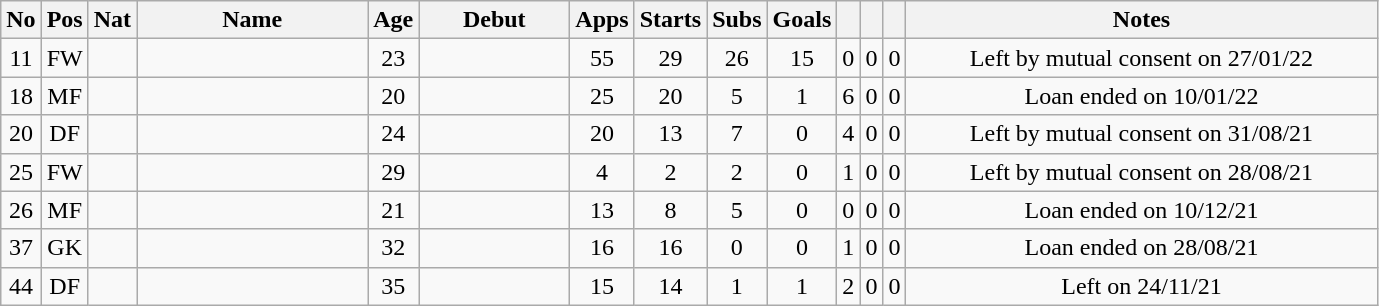<table class="wikitable sortable" style="text-align:center">
<tr>
<th style="text-align:center; width: 6pt;">No</th>
<th style="text-align:center; width: 6pt;">Pos</th>
<th style="text-align:center; width: 6pt;">Nat</th>
<th style="text-align:center; width: 110pt;">Name</th>
<th style="text-align:center; width: 6pt;">Age</th>
<th style="text-align:center; width: 70pt;">Debut</th>
<th style="text-align:center; width: 6pt;">Apps</th>
<th style="text-align:center; width: 6pt;">Starts</th>
<th style="text-align:center; width: 6pt;">Subs</th>
<th style="text-align:center; width: 6pt;">Goals</th>
<th style="text-align:center; width: 6pt;"></th>
<th style="text-align:center; width: 6pt;"></th>
<th style="text-align:center; width: 6pt;"></th>
<th style="text-align:center; width: 230pt;">Notes</th>
</tr>
<tr>
<td>11</td>
<td>FW</td>
<td></td>
<td></td>
<td>23</td>
<td></td>
<td>55</td>
<td>29</td>
<td>26</td>
<td>15</td>
<td>0</td>
<td>0</td>
<td>0</td>
<td>Left by mutual consent on 27/01/22</td>
</tr>
<tr>
<td>18</td>
<td>MF</td>
<td></td>
<td></td>
<td>20</td>
<td></td>
<td>25</td>
<td>20</td>
<td>5</td>
<td>1</td>
<td>6</td>
<td>0</td>
<td>0</td>
<td>Loan ended on 10/01/22</td>
</tr>
<tr>
<td>20</td>
<td>DF</td>
<td></td>
<td></td>
<td>24</td>
<td></td>
<td>20</td>
<td>13</td>
<td>7</td>
<td>0</td>
<td>4</td>
<td>0</td>
<td>0</td>
<td>Left by mutual consent on 31/08/21</td>
</tr>
<tr>
<td>25</td>
<td>FW</td>
<td></td>
<td></td>
<td>29</td>
<td></td>
<td>4</td>
<td>2</td>
<td>2</td>
<td>0</td>
<td>1</td>
<td>0</td>
<td>0</td>
<td>Left by mutual consent on 28/08/21</td>
</tr>
<tr>
<td>26</td>
<td>MF</td>
<td></td>
<td></td>
<td>21</td>
<td></td>
<td>13</td>
<td>8</td>
<td>5</td>
<td>0</td>
<td>0</td>
<td>0</td>
<td>0</td>
<td>Loan ended on 10/12/21</td>
</tr>
<tr>
<td>37</td>
<td>GK</td>
<td></td>
<td></td>
<td>32</td>
<td></td>
<td>16</td>
<td>16</td>
<td>0</td>
<td>0</td>
<td>1</td>
<td>0</td>
<td>0</td>
<td>Loan ended on 28/08/21</td>
</tr>
<tr>
<td>44</td>
<td>DF</td>
<td></td>
<td></td>
<td>35</td>
<td></td>
<td>15</td>
<td>14</td>
<td>1</td>
<td>1</td>
<td>2</td>
<td>0</td>
<td>0</td>
<td>Left on 24/11/21</td>
</tr>
</table>
